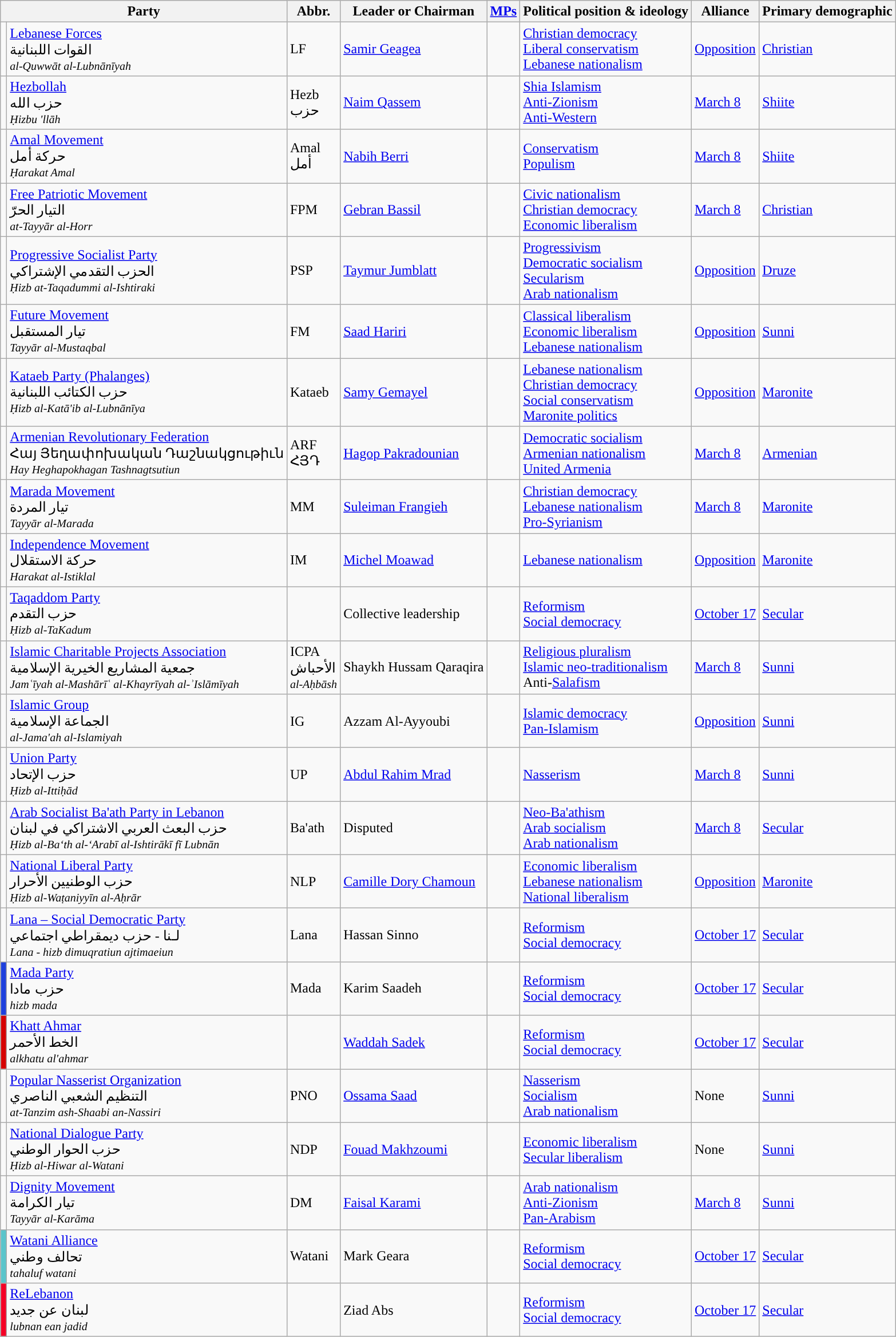<table class="wikitable sortable">
<tr>
<th colspan=2>Party</th>
<th>Abbr.</th>
<th>Leader or Chairman</th>
<th><a href='#'>MPs</a></th>
<th>Political position & ideology</th>
<th>Alliance</th>
<th>Primary demographic</th>
</tr>
<tr>
<td></td>
<td><a href='#'>Lebanese Forces</a><br><span>القوات اللبنانية</span><br><small><em>al-Quwwāt al-Lubnānīyah</em></small></td>
<td>LF</td>
<td><a href='#'>Samir Geagea</a></td>
<td></td>
<td><a href='#'>Christian democracy</a><br><a href='#'>Liberal conservatism</a><br><a href='#'>Lebanese nationalism</a></td>
<td><a href='#'>Opposition</a></td>
<td><a href='#'>Christian</a></td>
</tr>
<tr>
<td></td>
<td><a href='#'>Hezbollah</a><br><span>حزب الله</span><br><small><em>Ḥizbu 'llāh</em></small></td>
<td>Hezb<br>حزب</td>
<td><a href='#'>Naim Qassem</a></td>
<td></td>
<td><a href='#'>Shia Islamism</a><br><a href='#'>Anti-Zionism</a><br><a href='#'>Anti-Western</a></td>
<td><a href='#'>March 8</a></td>
<td><a href='#'>Shiite</a></td>
</tr>
<tr>
<td></td>
<td><a href='#'>Amal Movement</a><br><span>حركة أمل</span><br><small><em>Ḥarakat Amal</em></small></td>
<td>Amal<br><span>أمل</span></td>
<td><a href='#'>Nabih Berri</a></td>
<td></td>
<td><a href='#'>Conservatism</a><br><a href='#'>Populism</a></td>
<td><a href='#'>March 8</a></td>
<td><a href='#'>Shiite</a></td>
</tr>
<tr>
<td></td>
<td><a href='#'>Free Patriotic Movement</a><br><span>التيار الحرّ</span><br><small><em>at-Tayyār al-Horr</em></small></td>
<td>FPM</td>
<td><a href='#'>Gebran Bassil</a></td>
<td></td>
<td><a href='#'>Civic nationalism</a><br><a href='#'>Christian democracy</a><br><a href='#'>Economic liberalism</a></td>
<td><a href='#'>March 8</a></td>
<td><a href='#'>Christian</a></td>
</tr>
<tr>
<td></td>
<td><a href='#'>Progressive Socialist Party</a><br><span>الحزب التقدمي الإشتراكي</span><br><small><em>Ḥizb at-Taqadummi al-Ishtiraki</em></small></td>
<td>PSP</td>
<td><a href='#'>Taymur Jumblatt</a></td>
<td></td>
<td><a href='#'>Progressivism</a><br><a href='#'>Democratic socialism</a><br><a href='#'>Secularism</a><br><a href='#'>Arab nationalism</a></td>
<td><a href='#'>Opposition</a></td>
<td><a href='#'>Druze</a></td>
</tr>
<tr>
<td></td>
<td><a href='#'>Future Movement</a><br><span>تيار المستقبل</span><br><small><em>Tayyār al-Mustaqbal</em></small></td>
<td>FM</td>
<td><a href='#'>Saad Hariri</a></td>
<td></td>
<td><a href='#'>Classical liberalism</a><br><a href='#'>Economic liberalism</a><br><a href='#'>Lebanese nationalism</a></td>
<td><a href='#'>Opposition</a></td>
<td><a href='#'>Sunni</a></td>
</tr>
<tr>
<td></td>
<td><a href='#'>Kataeb Party (Phalanges)</a><br><span>حزب الكتائب اللبنانية</span><br><small><em>Ḥizb al-Katā'ib al-Lubnānīya</em></small></td>
<td>Kataeb</td>
<td><a href='#'>Samy Gemayel</a></td>
<td></td>
<td><a href='#'>Lebanese nationalism</a><br><a href='#'>Christian democracy</a><br><a href='#'>Social conservatism</a><br><a href='#'>Maronite politics</a></td>
<td><a href='#'>Opposition</a></td>
<td><a href='#'>Maronite</a></td>
</tr>
<tr>
<td></td>
<td><a href='#'>Armenian Revolutionary Federation</a><br>Հայ Յեղափոխական Դաշնակցութիւն<br><small><em>Hay Heghapokhagan Tashnagtsutiun</em></small></td>
<td>ARF<br>ՀՅԴ</td>
<td><a href='#'>Hagop Pakradounian</a></td>
<td></td>
<td><a href='#'>Democratic socialism</a><br><a href='#'>Armenian nationalism</a><br><a href='#'>United Armenia</a></td>
<td><a href='#'>March 8</a></td>
<td><a href='#'>Armenian</a></td>
</tr>
<tr>
<td></td>
<td><a href='#'>Marada Movement</a><br><span>تيار المردة</span><br><small><em>Tayyār al-Marada</em></small></td>
<td>MM</td>
<td><a href='#'>Suleiman Frangieh</a></td>
<td></td>
<td><a href='#'>Christian democracy</a><br><a href='#'>Lebanese nationalism</a><br><a href='#'>Pro-Syrianism</a></td>
<td><a href='#'>March 8</a></td>
<td><a href='#'>Maronite</a></td>
</tr>
<tr>
<td></td>
<td><a href='#'>Independence Movement</a><br><span>حركة الاستقلال</span><br><small><em>Harakat al-Istiklal</em></small></td>
<td>IM</td>
<td><a href='#'>Michel Moawad</a></td>
<td></td>
<td><a href='#'>Lebanese nationalism</a></td>
<td><a href='#'>Opposition</a></td>
<td><a href='#'>Maronite</a></td>
</tr>
<tr>
<td></td>
<td><a href='#'>Taqaddom Party</a><br><span>حزب التقدم</span><br><small><em>Ḥizb al-TaKadum</em></small></td>
<td></td>
<td>Collective leadership</td>
<td></td>
<td><a href='#'>Reformism</a><br><a href='#'>Social democracy</a></td>
<td><a href='#'>October 17</a></td>
<td><a href='#'>Secular</a></td>
</tr>
<tr>
<td></td>
<td><a href='#'>Islamic Charitable Projects Association</a><br><span>جمعية المشاريع الخيرية الإسلامية</span><br><small><em>Jamʿīyah al-Mashārīʿ al-Khayrīyah al-ʾIslāmīyah</em></small></td>
<td>ICPA<br><span>الأحباش</span><br><small><em>al-Aḥbāsh</em></small></td>
<td>Shaykh Hussam Qaraqira</td>
<td></td>
<td><a href='#'>Religious pluralism</a><br><a href='#'>Islamic neo-traditionalism</a><br>Anti-<a href='#'>Salafism</a></td>
<td><a href='#'>March 8</a></td>
<td><a href='#'>Sunni</a></td>
</tr>
<tr>
<td></td>
<td><a href='#'>Islamic Group</a><br><span>الجماعة الإسلامية</span><br><small><em>al-Jama'ah al-Islamiyah</em></small></td>
<td>IG</td>
<td>Azzam Al-Ayyoubi</td>
<td></td>
<td><a href='#'>Islamic democracy</a><br><a href='#'>Pan-Islamism</a></td>
<td><a href='#'>Opposition</a></td>
<td><a href='#'>Sunni</a></td>
</tr>
<tr>
<td></td>
<td><a href='#'>Union Party</a><br><span>حزب الإتحاد</span><br><small><em>Ḥizb al-Ittiḥād </em></small></td>
<td>UP</td>
<td><a href='#'>Abdul Rahim Mrad</a></td>
<td></td>
<td><a href='#'>Nasserism</a></td>
<td><a href='#'>March 8</a></td>
<td><a href='#'>Sunni</a></td>
</tr>
<tr>
<td></td>
<td><a href='#'>Arab Socialist Ba'ath Party in Lebanon</a><br><span>حزب البعث العربي الاشتراكي في لبنان</span><br><small><em>Ḥizb al-Ba‘th al-‘Arabī al-Ishtirākī fī Lubnān</em></small></td>
<td>Ba'ath</td>
<td>Disputed</td>
<td></td>
<td><a href='#'>Neo-Ba'athism</a><br><a href='#'>Arab socialism</a><br><a href='#'>Arab nationalism</a></td>
<td><a href='#'>March 8</a></td>
<td><a href='#'>Secular</a></td>
</tr>
<tr>
<td></td>
<td><a href='#'>National Liberal Party</a><br><span>حزب الوطنيين الأحرار</span><br><small><em>Ḥizb al-Waṭaniyyīn al-Aḥrār</em></small></td>
<td>NLP</td>
<td><a href='#'>Camille Dory Chamoun</a></td>
<td></td>
<td><a href='#'>Economic liberalism</a><br><a href='#'>Lebanese nationalism</a><br><a href='#'>National liberalism</a></td>
<td><a href='#'>Opposition</a></td>
<td><a href='#'>Maronite</a></td>
</tr>
<tr>
<td></td>
<td><a href='#'>Lana – Social Democratic Party</a><br><span>لـنا - حزب ديمقراطي اجتماعي</span><br><small><em>Lana - hizb dimuqratiun ajtimaeiun</em></small></td>
<td>Lana</td>
<td>Hassan Sinno</td>
<td></td>
<td><a href='#'>Reformism</a><br><a href='#'>Social democracy</a></td>
<td><a href='#'>October 17</a></td>
<td><a href='#'>Secular</a></td>
</tr>
<tr>
<td bgcolor="#1E40DD"></td>
<td><a href='#'>Mada Party</a><br><span>حزب مادا</span><br><em><small>hizb mada</small></em></td>
<td>Mada</td>
<td>Karim Saadeh</td>
<td></td>
<td><a href='#'>Reformism</a><br><a href='#'>Social democracy</a></td>
<td><a href='#'>October 17</a></td>
<td><a href='#'>Secular</a></td>
</tr>
<tr>
<td bgcolor="#D60303"></td>
<td><a href='#'>Khatt Ahmar</a><br><span>الخط الأحمر</span><br><em><small>alkhatu al'ahmar</small></em></td>
<td></td>
<td><a href='#'>Waddah Sadek</a></td>
<td></td>
<td><a href='#'>Reformism</a><br><a href='#'>Social democracy</a></td>
<td><a href='#'>October 17</a></td>
<td><a href='#'>Secular</a></td>
</tr>
<tr>
<td></td>
<td><a href='#'>Popular Nasserist Organization</a><br><span>التنظيم الشعبي الناصري</span><br><small><em>at-Tanzim ash-Shaabi an-Nassiri</em></small></td>
<td>PNO</td>
<td><a href='#'>Ossama Saad</a></td>
<td></td>
<td><a href='#'>Nasserism</a><br><a href='#'>Socialism</a><br><a href='#'>Arab nationalism</a></td>
<td>None</td>
<td><a href='#'>Sunni</a></td>
</tr>
<tr>
<td></td>
<td><a href='#'>National Dialogue Party</a><br><span>حزب الحوار الوطني</span><br><small><em>Ḥizb al-Hiwar al-Watani</em></small></td>
<td>NDP</td>
<td><a href='#'>Fouad Makhzoumi</a></td>
<td></td>
<td><a href='#'>Economic liberalism</a><br><a href='#'>Secular liberalism</a></td>
<td>None</td>
<td><a href='#'>Sunni</a></td>
</tr>
<tr>
<td></td>
<td><a href='#'>Dignity Movement</a><br><span>تيار الكرامة</span><br><small><em>Tayyār al-Karāma</em></small></td>
<td>DM</td>
<td><a href='#'>Faisal Karami</a></td>
<td></td>
<td><a href='#'>Arab nationalism</a><br><a href='#'>Anti-Zionism</a><br><a href='#'>Pan-Arabism</a></td>
<td><a href='#'>March 8</a></td>
<td><a href='#'>Sunni</a></td>
</tr>
<tr>
<td bgcolor="#5AC5CB"></td>
<td><a href='#'>Watani Alliance</a><br><span>تحالف وطني</span><br><small><em>tahaluf watani</em></small></td>
<td>Watani</td>
<td>Mark Geara</td>
<td></td>
<td><a href='#'>Reformism</a><br><a href='#'>Social democracy</a></td>
<td><a href='#'>October 17</a></td>
<td><a href='#'>Secular</a></td>
</tr>
<tr>
<td bgcolor="#F50025"></td>
<td><a href='#'>ReLebanon</a><br><span>لبنان عن جديد</span><br><small><em>lubnan ean jadid</em></small></td>
<td></td>
<td>Ziad Abs</td>
<td></td>
<td><a href='#'>Reformism</a><br><a href='#'>Social democracy</a></td>
<td><a href='#'>October 17</a></td>
<td><a href='#'>Secular</a></td>
</tr>
</table>
